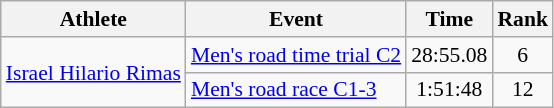<table class=wikitable style="font-size:90%">
<tr>
<th>Athlete</th>
<th>Event</th>
<th>Time</th>
<th>Rank</th>
</tr>
<tr align=center>
<td align=left rowspan=2><a href='#'>Israel Hilario Rimas</a></td>
<td align=left><a href='#'>Men's road time trial C2</a></td>
<td>28:55.08</td>
<td>6</td>
</tr>
<tr align=center>
<td align=left><a href='#'>Men's road race C1-3</a></td>
<td>1:51:48</td>
<td>12</td>
</tr>
</table>
